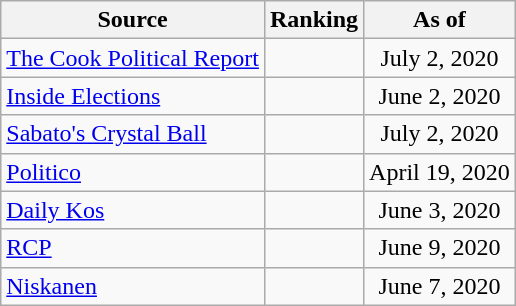<table class="wikitable" style="text-align:center">
<tr>
<th>Source</th>
<th>Ranking</th>
<th>As of</th>
</tr>
<tr>
<td align=left><a href='#'>The Cook Political Report</a></td>
<td></td>
<td>July 2, 2020</td>
</tr>
<tr>
<td align=left><a href='#'>Inside Elections</a></td>
<td></td>
<td>June 2, 2020</td>
</tr>
<tr>
<td align=left><a href='#'>Sabato's Crystal Ball</a></td>
<td></td>
<td>July 2, 2020</td>
</tr>
<tr>
<td align="left"><a href='#'>Politico</a></td>
<td></td>
<td>April 19, 2020</td>
</tr>
<tr>
<td align="left"><a href='#'>Daily Kos</a></td>
<td></td>
<td>June 3, 2020</td>
</tr>
<tr>
<td align="left"><a href='#'>RCP</a></td>
<td></td>
<td>June 9, 2020</td>
</tr>
<tr>
<td align="left"><a href='#'>Niskanen</a></td>
<td></td>
<td>June 7, 2020</td>
</tr>
</table>
